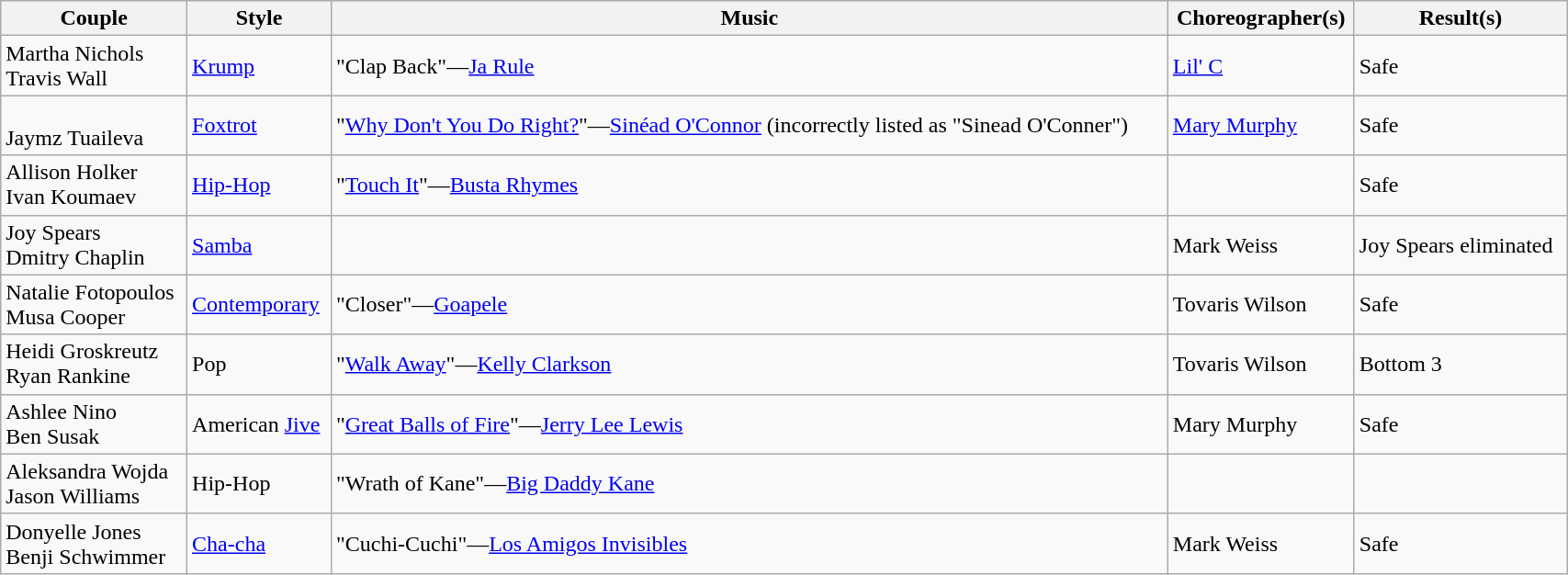<table class="wikitable" style="width:90%;">
<tr>
<th>Couple</th>
<th>Style</th>
<th>Music</th>
<th>Choreographer(s)</th>
<th>Result(s)</th>
</tr>
<tr>
<td>Martha Nichols <br> Travis Wall</td>
<td><a href='#'>Krump</a></td>
<td>"Clap Back"—<a href='#'>Ja Rule</a></td>
<td><a href='#'>Lil' C</a></td>
<td>Safe</td>
</tr>
<tr>
<td> <br> Jaymz Tuaileva</td>
<td><a href='#'>Foxtrot</a></td>
<td>"<a href='#'>Why Don't You Do Right?</a>"—<a href='#'>Sinéad O'Connor</a> (incorrectly listed as "Sinead O'Conner")</td>
<td><a href='#'>Mary Murphy</a></td>
<td>Safe</td>
</tr>
<tr>
<td>Allison Holker <br> Ivan Koumaev</td>
<td><a href='#'>Hip-Hop</a></td>
<td>"<a href='#'>Touch It</a>"—<a href='#'>Busta Rhymes</a></td>
<td></td>
<td>Safe</td>
</tr>
<tr>
<td>Joy Spears <br> Dmitry Chaplin</td>
<td><a href='#'>Samba</a></td>
<td></td>
<td>Mark Weiss</td>
<td>Joy Spears eliminated</td>
</tr>
<tr>
<td>Natalie Fotopoulos <br> Musa Cooper</td>
<td><a href='#'>Contemporary</a></td>
<td>"Closer"—<a href='#'>Goapele</a></td>
<td>Tovaris Wilson</td>
<td>Safe</td>
</tr>
<tr>
<td>Heidi Groskreutz <br> Ryan Rankine</td>
<td>Pop</td>
<td>"<a href='#'>Walk Away</a>"—<a href='#'>Kelly Clarkson</a></td>
<td>Tovaris Wilson</td>
<td>Bottom 3</td>
</tr>
<tr>
<td>Ashlee Nino <br> Ben Susak</td>
<td>American <a href='#'>Jive</a></td>
<td>"<a href='#'>Great Balls of Fire</a>"—<a href='#'>Jerry Lee Lewis</a></td>
<td>Mary Murphy</td>
<td>Safe</td>
</tr>
<tr>
<td>Aleksandra Wojda <br> Jason Williams</td>
<td>Hip-Hop</td>
<td>"Wrath of Kane"—<a href='#'>Big Daddy Kane</a></td>
<td></td>
<td></td>
</tr>
<tr>
<td>Donyelle Jones <br> Benji Schwimmer</td>
<td><a href='#'>Cha-cha</a></td>
<td>"Cuchi-Cuchi"—<a href='#'>Los Amigos Invisibles</a></td>
<td>Mark Weiss</td>
<td>Safe</td>
</tr>
</table>
